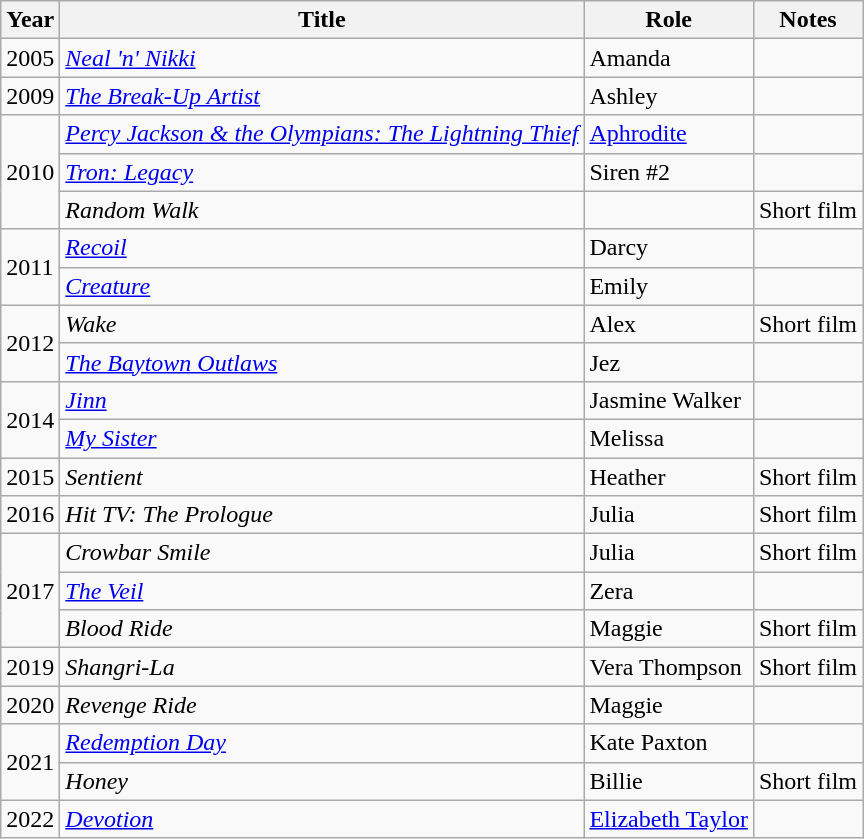<table class="wikitable sortable">
<tr>
<th>Year</th>
<th>Title</th>
<th>Role</th>
<th class="unsortable">Notes</th>
</tr>
<tr>
<td>2005</td>
<td><em><a href='#'>Neal 'n' Nikki</a></em></td>
<td>Amanda</td>
<td></td>
</tr>
<tr>
<td>2009</td>
<td data-sort-value="Break-Up Artist, The"><em><a href='#'>The Break-Up Artist</a></em></td>
<td>Ashley</td>
<td></td>
</tr>
<tr>
<td rowspan="3">2010</td>
<td><em><a href='#'>Percy Jackson & the Olympians: The Lightning Thief</a></em></td>
<td><a href='#'>Aphrodite</a></td>
<td></td>
</tr>
<tr>
<td><em><a href='#'>Tron: Legacy</a></em></td>
<td>Siren #2</td>
<td></td>
</tr>
<tr>
<td><em>Random Walk</em></td>
<td></td>
<td>Short film</td>
</tr>
<tr>
<td rowspan=2>2011</td>
<td><em><a href='#'>Recoil</a></em></td>
<td>Darcy</td>
<td></td>
</tr>
<tr>
<td><em><a href='#'>Creature</a></em></td>
<td>Emily</td>
<td></td>
</tr>
<tr>
<td rowspan=2>2012</td>
<td><em>Wake</em></td>
<td>Alex</td>
<td>Short film</td>
</tr>
<tr>
<td data-sort-value="Baytown Outlaws, The"><em><a href='#'>The Baytown Outlaws</a></em></td>
<td>Jez</td>
<td></td>
</tr>
<tr>
<td rowspan=2>2014</td>
<td><em><a href='#'>Jinn</a></em></td>
<td>Jasmine Walker</td>
<td></td>
</tr>
<tr>
<td><em><a href='#'>My Sister</a></em></td>
<td>Melissa</td>
<td></td>
</tr>
<tr>
<td>2015</td>
<td><em>Sentient</em></td>
<td>Heather</td>
<td>Short film</td>
</tr>
<tr>
<td>2016</td>
<td><em>Hit TV: The Prologue</em></td>
<td>Julia</td>
<td>Short film</td>
</tr>
<tr>
<td rowspan="3">2017</td>
<td><em>Crowbar Smile</em></td>
<td>Julia</td>
<td>Short film</td>
</tr>
<tr>
<td data-sort-value="Veil, The"><em><a href='#'>The Veil</a></em></td>
<td>Zera</td>
<td></td>
</tr>
<tr>
<td><em>Blood Ride</em></td>
<td>Maggie</td>
<td>Short film</td>
</tr>
<tr>
<td>2019</td>
<td><em>Shangri-La</em></td>
<td>Vera Thompson</td>
<td>Short film</td>
</tr>
<tr>
<td>2020</td>
<td><em>Revenge Ride</em></td>
<td>Maggie</td>
<td></td>
</tr>
<tr>
<td rowspan="2">2021</td>
<td><em><a href='#'>Redemption Day</a></em></td>
<td>Kate Paxton</td>
<td></td>
</tr>
<tr>
<td><em>Honey</em></td>
<td>Billie</td>
<td>Short film</td>
</tr>
<tr>
<td>2022</td>
<td><em><a href='#'>Devotion</a></em></td>
<td><a href='#'>Elizabeth Taylor</a></td>
<td></td>
</tr>
</table>
